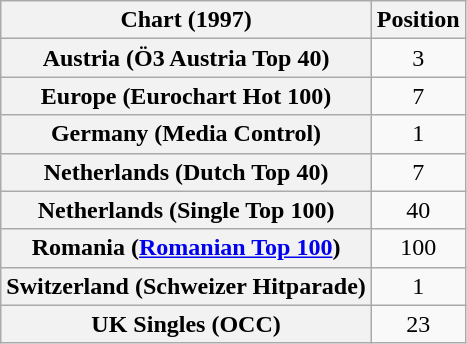<table class="wikitable sortable plainrowheaders" style="text-align:center">
<tr>
<th scope="col">Chart (1997)</th>
<th scope="col">Position</th>
</tr>
<tr>
<th scope="row">Austria (Ö3 Austria Top 40)</th>
<td>3</td>
</tr>
<tr>
<th scope="row">Europe (Eurochart Hot 100)</th>
<td>7</td>
</tr>
<tr>
<th scope="row">Germany (Media Control)</th>
<td>1</td>
</tr>
<tr>
<th scope="row">Netherlands (Dutch Top 40)</th>
<td>7</td>
</tr>
<tr>
<th scope="row">Netherlands (Single Top 100)</th>
<td>40</td>
</tr>
<tr>
<th scope="row">Romania (<a href='#'>Romanian Top 100</a>)</th>
<td>100</td>
</tr>
<tr>
<th scope="row">Switzerland (Schweizer Hitparade)</th>
<td>1</td>
</tr>
<tr>
<th scope="row">UK Singles (OCC)</th>
<td>23</td>
</tr>
</table>
